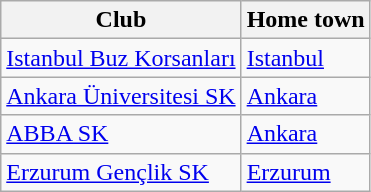<table class="wikitable">
<tr>
<th>Club</th>
<th>Home town</th>
</tr>
<tr>
<td><a href='#'>Istanbul Buz Korsanları</a></td>
<td><a href='#'>Istanbul</a></td>
</tr>
<tr>
<td><a href='#'>Ankara Üniversitesi SK</a></td>
<td><a href='#'>Ankara</a></td>
</tr>
<tr>
<td><a href='#'>ABBA SK</a></td>
<td><a href='#'>Ankara</a></td>
</tr>
<tr>
<td><a href='#'>Erzurum Gençlik SK</a></td>
<td><a href='#'>Erzurum</a></td>
</tr>
</table>
